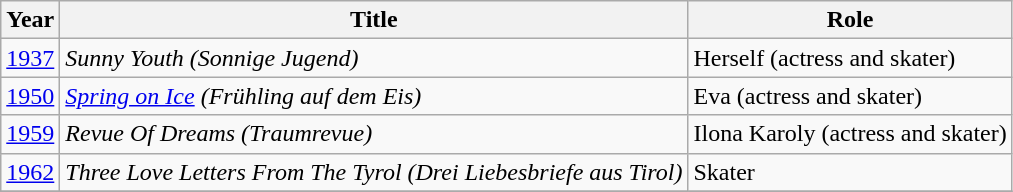<table class="wikitable">
<tr>
<th>Year</th>
<th>Title</th>
<th>Role</th>
</tr>
<tr>
<td><a href='#'>1937</a></td>
<td><em>Sunny Youth (Sonnige Jugend)</em></td>
<td>Herself (actress and skater)</td>
</tr>
<tr>
<td><a href='#'>1950</a></td>
<td><em><a href='#'>Spring on Ice</a> (Frühling auf dem Eis)</em></td>
<td>Eva (actress and skater)</td>
</tr>
<tr>
<td><a href='#'>1959</a></td>
<td><em>Revue Of Dreams (Traumrevue)</em></td>
<td>Ilona Karoly (actress and skater)</td>
</tr>
<tr>
<td><a href='#'>1962</a></td>
<td><em>Three Love Letters From The Tyrol (Drei Liebesbriefe aus Tirol)</em></td>
<td>Skater</td>
</tr>
<tr>
</tr>
</table>
